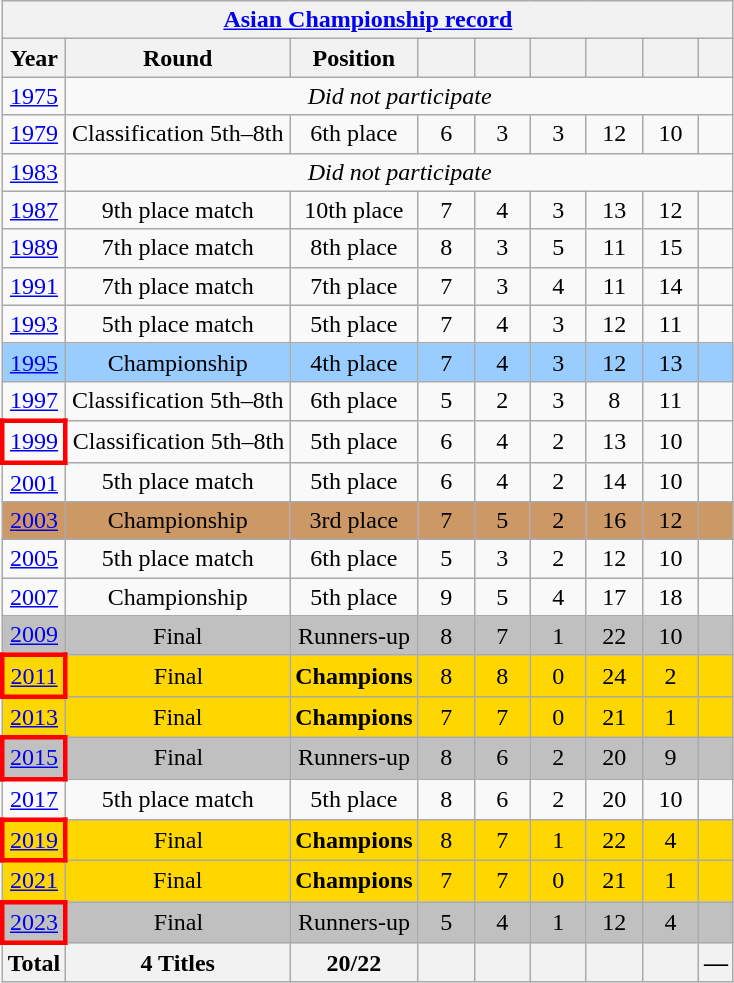<table class="wikitable" style="text-align: center;">
<tr>
<th colspan=10><a href='#'>Asian Championship record</a></th>
</tr>
<tr>
<th>Year</th>
<th>Round</th>
<th>Position</th>
<th width=30></th>
<th width=30></th>
<th width=30></th>
<th width=30></th>
<th width=30></th>
<th></th>
</tr>
<tr>
<td> <a href='#'>1975</a></td>
<td colspan=8><em>Did not participate</em></td>
</tr>
<tr>
<td> <a href='#'>1979</a></td>
<td>Classification 5th–8th</td>
<td>6th place</td>
<td>6</td>
<td>3</td>
<td>3</td>
<td>12</td>
<td>10</td>
<td></td>
</tr>
<tr>
<td> <a href='#'>1983</a></td>
<td colspan=8><em>Did not participate</em></td>
</tr>
<tr>
<td> <a href='#'>1987</a></td>
<td>9th place match</td>
<td>10th place</td>
<td>7</td>
<td>4</td>
<td>3</td>
<td>13</td>
<td>12</td>
<td></td>
</tr>
<tr>
<td> <a href='#'>1989</a></td>
<td>7th place match</td>
<td>8th place</td>
<td>8</td>
<td>3</td>
<td>5</td>
<td>11</td>
<td>15</td>
<td></td>
</tr>
<tr>
<td> <a href='#'>1991</a></td>
<td>7th place match</td>
<td>7th place</td>
<td>7</td>
<td>3</td>
<td>4</td>
<td>11</td>
<td>14</td>
<td></td>
</tr>
<tr>
<td> <a href='#'>1993</a></td>
<td>5th place match</td>
<td>5th place</td>
<td>7</td>
<td>4</td>
<td>3</td>
<td>12</td>
<td>11</td>
<td></td>
</tr>
<tr bgcolor=#9acdff>
<td> <a href='#'>1995</a></td>
<td>Championship</td>
<td>4th place</td>
<td>7</td>
<td>4</td>
<td>3</td>
<td>12</td>
<td>13</td>
<td></td>
</tr>
<tr>
<td> <a href='#'>1997</a></td>
<td>Classification 5th–8th</td>
<td>6th place</td>
<td>5</td>
<td>2</td>
<td>3</td>
<td>8</td>
<td>11</td>
<td></td>
</tr>
<tr>
<td style="border: 3px solid red"> <a href='#'>1999</a></td>
<td>Classification 5th–8th</td>
<td>5th place</td>
<td>6</td>
<td>4</td>
<td>2</td>
<td>13</td>
<td>10</td>
<td></td>
</tr>
<tr>
<td> <a href='#'>2001</a></td>
<td>5th place match</td>
<td>5th place</td>
<td>6</td>
<td>4</td>
<td>2</td>
<td>14</td>
<td>10</td>
<td></td>
</tr>
<tr bgcolor=#cc9966>
<td> <a href='#'>2003</a></td>
<td>Championship</td>
<td>3rd place</td>
<td>7</td>
<td>5</td>
<td>2</td>
<td>16</td>
<td>12</td>
<td></td>
</tr>
<tr>
<td> <a href='#'>2005</a></td>
<td>5th place match</td>
<td>6th place</td>
<td>5</td>
<td>3</td>
<td>2</td>
<td>12</td>
<td>10</td>
<td></td>
</tr>
<tr>
<td> <a href='#'>2007</a></td>
<td>Championship</td>
<td>5th place</td>
<td>9</td>
<td>5</td>
<td>4</td>
<td>17</td>
<td>18</td>
<td></td>
</tr>
<tr bgcolor=silver>
<td> <a href='#'>2009</a></td>
<td>Final</td>
<td>Runners-up</td>
<td>8</td>
<td>7</td>
<td>1</td>
<td>22</td>
<td>10</td>
<td></td>
</tr>
<tr bgcolor=gold>
<td style="border: 3px solid red"> <a href='#'>2011</a></td>
<td>Final</td>
<td><strong>Champions</strong></td>
<td>8</td>
<td>8</td>
<td>0</td>
<td>24</td>
<td>2</td>
<td></td>
</tr>
<tr bgcolor=gold>
<td> <a href='#'>2013</a></td>
<td>Final</td>
<td><strong>Champions</strong></td>
<td>7</td>
<td>7</td>
<td>0</td>
<td>21</td>
<td>1</td>
<td></td>
</tr>
<tr bgcolor=silver>
<td style="border: 3px solid red"> <a href='#'>2015</a></td>
<td>Final</td>
<td>Runners-up</td>
<td>8</td>
<td>6</td>
<td>2</td>
<td>20</td>
<td>9</td>
<td></td>
</tr>
<tr>
<td> <a href='#'>2017</a></td>
<td>5th place match</td>
<td>5th place</td>
<td>8</td>
<td>6</td>
<td>2</td>
<td>20</td>
<td>10</td>
<td></td>
</tr>
<tr bgcolor=gold>
<td style="border: 3px solid red"> <a href='#'>2019</a></td>
<td>Final</td>
<td><strong>Champions</strong></td>
<td>8</td>
<td>7</td>
<td>1</td>
<td>22</td>
<td>4</td>
<td></td>
</tr>
<tr bgcolor=gold>
<td> <a href='#'>2021</a></td>
<td>Final</td>
<td><strong>Champions</strong></td>
<td>7</td>
<td>7</td>
<td>0</td>
<td>21</td>
<td>1</td>
<td></td>
</tr>
<tr bgcolor=silver>
<td style="border: 3px solid red"> <a href='#'>2023</a></td>
<td>Final</td>
<td>Runners-up</td>
<td>5</td>
<td>4</td>
<td>1</td>
<td>12</td>
<td>4</td>
<td></td>
</tr>
<tr>
<th>Total</th>
<th>4 Titles</th>
<th>20/22</th>
<th></th>
<th></th>
<th></th>
<th></th>
<th></th>
<th>—</th>
</tr>
</table>
